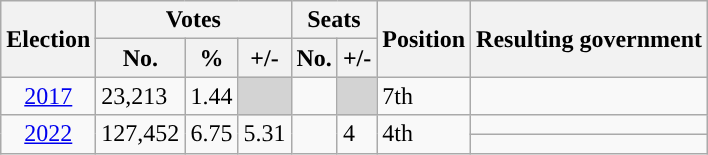<table class="wikitable">
<tr>
<th rowspan="2" style="background-color:">Election</th>
<th colspan="3" style="background-color:">Votes</th>
<th colspan="2" style="background-color:">Seats</th>
<th rowspan="2" style="background-color:">Position</th>
<th rowspan="2" style="background-color:">Resulting government</th>
</tr>
<tr>
<th style="background-color:">No.</th>
<th style="background-color:">%</th>
<th style="background-color:">+/-</th>
<th style="background-color:">No.</th>
<th style="background-color:">+/-</th>
</tr>
<tr>
<td style="text-align: center;"><a href='#'>2017</a></td>
<td>23,213</td>
<td>1.44</td>
<td bgcolor="lightgray"></td>
<td></td>
<td bgcolor="lightgray"></td>
<td>7th</td>
<td></td>
</tr>
<tr>
<td rowspan="2" style="text-align: center;"><a href='#'>2022</a></td>
<td rowspan="2">127,452</td>
<td rowspan="2">6.75</td>
<td rowspan="2"> 5.31</td>
<td rowspan="2"></td>
<td rowspan="2"> 4</td>
<td rowspan="2"> 4th</td>
<td></td>
</tr>
<tr>
<td></td>
</tr>
</table>
